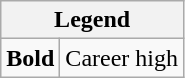<table class="wikitable mw-collapsible mw-collapsed">
<tr>
<th colspan="2">Legend</th>
</tr>
<tr>
<td><strong>Bold</strong></td>
<td>Career high</td>
</tr>
</table>
